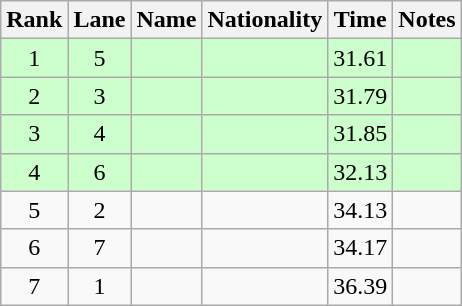<table class="wikitable sortable" style="text-align:center">
<tr>
<th>Rank</th>
<th>Lane</th>
<th>Name</th>
<th>Nationality</th>
<th>Time</th>
<th>Notes</th>
</tr>
<tr bgcolor=ccffcc>
<td>1</td>
<td>5</td>
<td align=left></td>
<td align=left></td>
<td>31.61</td>
<td><strong></strong></td>
</tr>
<tr bgcolor=ccffcc>
<td>2</td>
<td>3</td>
<td align=left></td>
<td align=left></td>
<td>31.79</td>
<td><strong></strong></td>
</tr>
<tr bgcolor=ccffcc>
<td>3</td>
<td>4</td>
<td align=left></td>
<td align=left></td>
<td>31.85</td>
<td><strong></strong></td>
</tr>
<tr bgcolor=ccffcc>
<td>4</td>
<td>6</td>
<td align=left></td>
<td align=left></td>
<td>32.13</td>
<td><strong></strong></td>
</tr>
<tr>
<td>5</td>
<td>2</td>
<td align=left></td>
<td align=left></td>
<td>34.13</td>
<td></td>
</tr>
<tr>
<td>6</td>
<td>7</td>
<td align=left></td>
<td align=left></td>
<td>34.17</td>
<td></td>
</tr>
<tr>
<td>7</td>
<td>1</td>
<td align=left></td>
<td align=left></td>
<td>36.39</td>
<td></td>
</tr>
</table>
